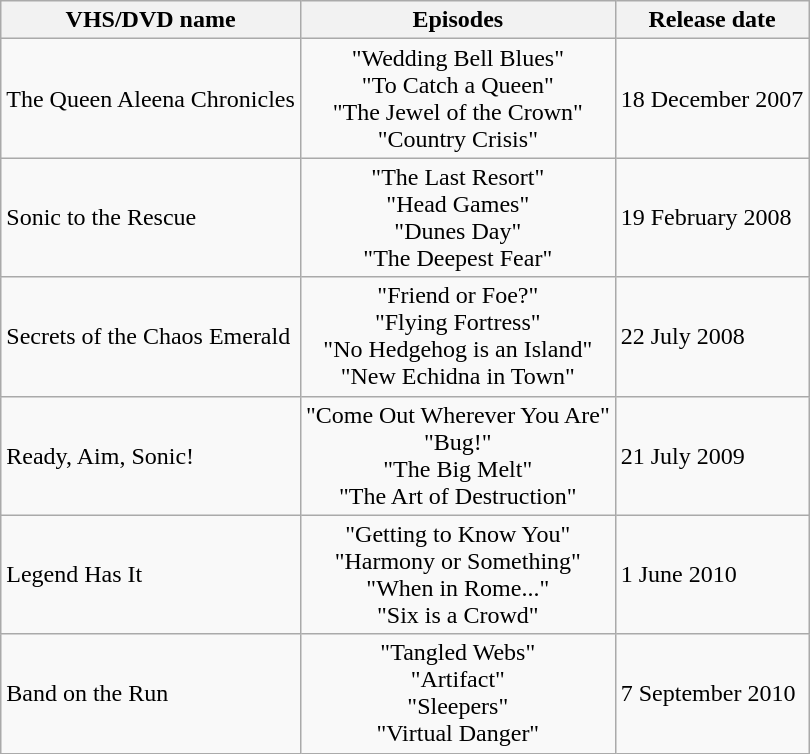<table class="wikitable">
<tr>
<th>VHS/DVD name</th>
<th>Episodes</th>
<th>Release date</th>
</tr>
<tr>
<td>The Queen Aleena Chronicles</td>
<td style="text-align:center;">"Wedding Bell Blues"<br>"To Catch a Queen"<br>"The Jewel of the Crown"<br>"Country Crisis"</td>
<td>18 December 2007</td>
</tr>
<tr>
<td>Sonic to the Rescue</td>
<td style="text-align:center;">"The Last Resort"<br>"Head Games"<br>"Dunes Day"<br>"The Deepest Fear"</td>
<td>19 February 2008</td>
</tr>
<tr>
<td>Secrets of the Chaos Emerald</td>
<td style="text-align:center;">"Friend or Foe?"<br>"Flying Fortress"<br>"No Hedgehog is an Island"<br>"New Echidna in Town"</td>
<td>22 July 2008</td>
</tr>
<tr>
<td>Ready, Aim, Sonic!</td>
<td style="text-align:center;">"Come Out Wherever You Are"<br>"Bug!"<br>"The Big Melt"<br>"The Art of Destruction"</td>
<td>21 July 2009</td>
</tr>
<tr>
<td>Legend Has It</td>
<td style="text-align:center;">"Getting to Know You"<br>"Harmony or Something"<br>"When in Rome..."<br>"Six is a Crowd"</td>
<td>1 June 2010</td>
</tr>
<tr>
<td>Band on the Run</td>
<td style="text-align:center;">"Tangled Webs"<br>"Artifact"<br>"Sleepers"<br>"Virtual Danger"</td>
<td>7 September 2010</td>
</tr>
</table>
